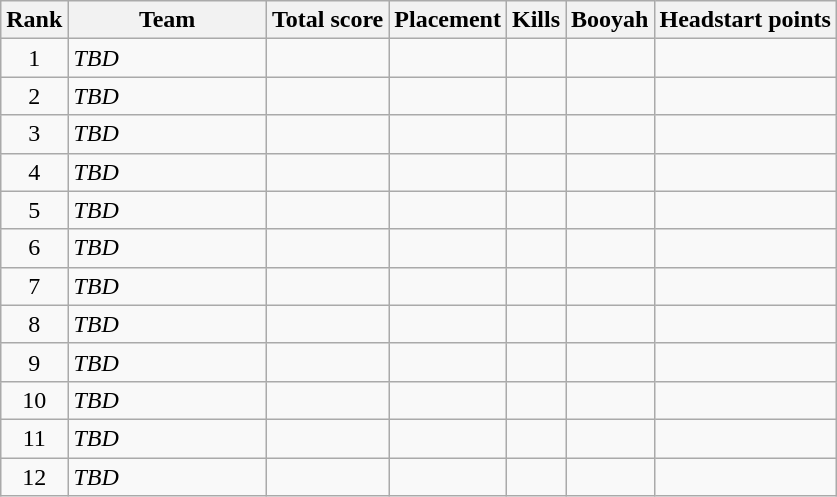<table class="wikitable" style="text-align:center">
<tr>
<th>Rank</th>
<th width="125px">Team</th>
<th>Total score</th>
<th>Placement</th>
<th>Kills</th>
<th>Booyah</th>
<th>Headstart points</th>
</tr>
<tr>
<td>1</td>
<td align=left> <em>TBD</em></td>
<td></td>
<td></td>
<td></td>
<td></td>
<td></td>
</tr>
<tr>
<td>2</td>
<td align=left> <em>TBD</em></td>
<td></td>
<td></td>
<td></td>
<td></td>
<td></td>
</tr>
<tr>
<td>3</td>
<td align=left> <em>TBD</em></td>
<td></td>
<td></td>
<td></td>
<td></td>
<td></td>
</tr>
<tr>
<td>4</td>
<td align=left> <em>TBD</em></td>
<td></td>
<td></td>
<td></td>
<td></td>
<td></td>
</tr>
<tr>
<td>5</td>
<td align=left> <em>TBD</em></td>
<td></td>
<td></td>
<td></td>
<td></td>
<td></td>
</tr>
<tr>
<td>6</td>
<td align=left> <em>TBD</em></td>
<td></td>
<td></td>
<td></td>
<td></td>
<td></td>
</tr>
<tr>
<td>7</td>
<td align=left> <em>TBD</em></td>
<td></td>
<td></td>
<td></td>
<td></td>
<td></td>
</tr>
<tr>
<td>8</td>
<td align=left> <em>TBD</em></td>
<td></td>
<td></td>
<td></td>
<td></td>
<td></td>
</tr>
<tr>
<td>9</td>
<td align=left> <em>TBD</em></td>
<td></td>
<td></td>
<td></td>
<td></td>
<td></td>
</tr>
<tr>
<td>10</td>
<td align=left> <em>TBD</em></td>
<td></td>
<td></td>
<td></td>
<td></td>
<td></td>
</tr>
<tr>
<td>11</td>
<td align=left> <em>TBD</em></td>
<td></td>
<td></td>
<td></td>
<td></td>
<td></td>
</tr>
<tr>
<td>12</td>
<td align=left> <em>TBD</em></td>
<td></td>
<td></td>
<td></td>
<td></td>
<td></td>
</tr>
</table>
